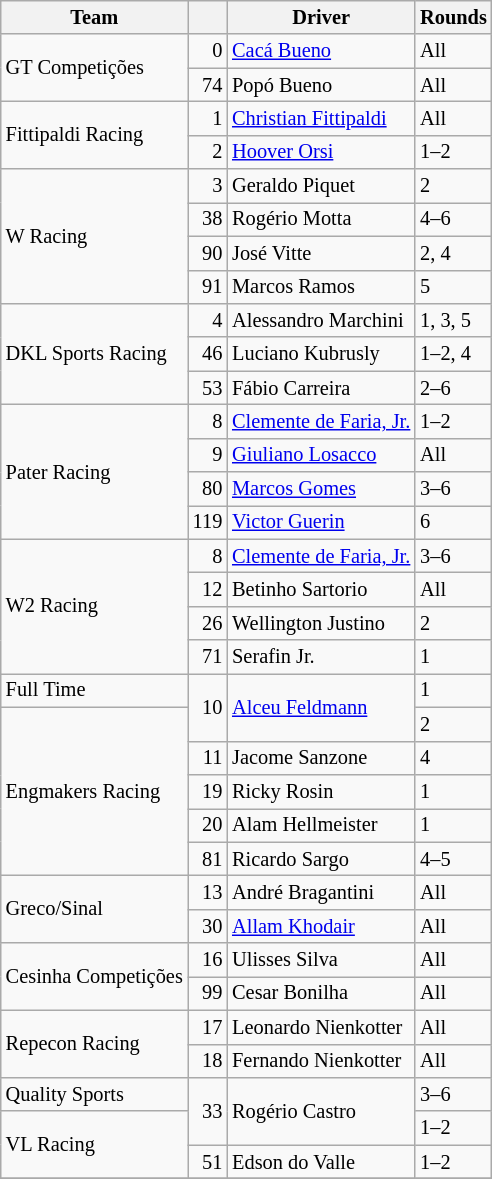<table class="wikitable" style="font-size: 85%">
<tr>
<th>Team</th>
<th></th>
<th>Driver</th>
<th>Rounds</th>
</tr>
<tr>
<td rowspan=2>GT Competições</td>
<td align=right>0</td>
<td> <a href='#'>Cacá Bueno</a></td>
<td>All</td>
</tr>
<tr>
<td align=right>74</td>
<td> Popó Bueno</td>
<td>All</td>
</tr>
<tr>
<td rowspan=2>Fittipaldi Racing</td>
<td align=right>1</td>
<td> <a href='#'>Christian Fittipaldi</a></td>
<td>All</td>
</tr>
<tr>
<td align=right>2</td>
<td> <a href='#'>Hoover Orsi</a></td>
<td>1–2</td>
</tr>
<tr>
<td rowspan=4>W Racing</td>
<td align=right>3</td>
<td> Geraldo Piquet</td>
<td>2</td>
</tr>
<tr>
<td align=right>38</td>
<td> Rogério Motta</td>
<td>4–6</td>
</tr>
<tr>
<td align=right>90</td>
<td> José Vitte</td>
<td>2, 4</td>
</tr>
<tr>
<td align=right>91</td>
<td> Marcos Ramos</td>
<td>5</td>
</tr>
<tr>
<td rowspan=3>DKL Sports Racing</td>
<td align=right>4</td>
<td> Alessandro Marchini</td>
<td>1, 3, 5</td>
</tr>
<tr>
<td align=right>46</td>
<td> Luciano Kubrusly</td>
<td>1–2, 4</td>
</tr>
<tr>
<td align=right>53</td>
<td> Fábio Carreira</td>
<td>2–6</td>
</tr>
<tr>
<td rowspan=4>Pater Racing</td>
<td align=right>8</td>
<td> <a href='#'>Clemente de Faria, Jr.</a></td>
<td>1–2</td>
</tr>
<tr>
<td align=right>9</td>
<td> <a href='#'>Giuliano Losacco</a></td>
<td>All</td>
</tr>
<tr>
<td align=right>80</td>
<td> <a href='#'>Marcos Gomes</a></td>
<td>3–6</td>
</tr>
<tr>
<td align=right>119</td>
<td> <a href='#'>Victor Guerin</a></td>
<td>6</td>
</tr>
<tr>
<td rowspan=4>W2 Racing</td>
<td align=right>8</td>
<td> <a href='#'>Clemente de Faria, Jr.</a></td>
<td>3–6</td>
</tr>
<tr>
<td align=right>12</td>
<td> Betinho Sartorio</td>
<td>All</td>
</tr>
<tr>
<td align=right>26</td>
<td> Wellington Justino</td>
<td>2</td>
</tr>
<tr>
<td align=right>71</td>
<td> Serafin Jr.</td>
<td>1</td>
</tr>
<tr>
<td>Full Time</td>
<td rowspan=2 align=right>10</td>
<td rowspan=2> <a href='#'>Alceu Feldmann</a></td>
<td>1</td>
</tr>
<tr>
<td rowspan=5>Engmakers Racing</td>
<td>2</td>
</tr>
<tr>
<td align=right>11</td>
<td> Jacome Sanzone</td>
<td>4</td>
</tr>
<tr>
<td align=right>19</td>
<td> Ricky Rosin</td>
<td>1</td>
</tr>
<tr>
<td align=right>20</td>
<td> Alam Hellmeister</td>
<td>1</td>
</tr>
<tr>
<td align=right>81</td>
<td> Ricardo Sargo</td>
<td>4–5</td>
</tr>
<tr>
<td rowspan=2>Greco/Sinal</td>
<td align=right>13</td>
<td> André Bragantini</td>
<td>All</td>
</tr>
<tr>
<td align=right>30</td>
<td> <a href='#'>Allam Khodair</a></td>
<td>All</td>
</tr>
<tr>
<td rowspan=2>Cesinha Competições</td>
<td align=right>16</td>
<td> Ulisses Silva</td>
<td>All</td>
</tr>
<tr>
<td align=right>99</td>
<td> Cesar Bonilha</td>
<td>All</td>
</tr>
<tr>
<td rowspan=2>Repecon Racing</td>
<td align=right>17</td>
<td> Leonardo Nienkotter</td>
<td>All</td>
</tr>
<tr>
<td align=right>18</td>
<td> Fernando Nienkotter</td>
<td>All</td>
</tr>
<tr>
<td>Quality Sports</td>
<td rowspan=2 align=right>33</td>
<td rowspan=2> Rogério Castro</td>
<td>3–6</td>
</tr>
<tr>
<td rowspan=2>VL Racing</td>
<td>1–2</td>
</tr>
<tr>
<td align=right>51</td>
<td> Edson do Valle</td>
<td>1–2</td>
</tr>
<tr>
</tr>
</table>
